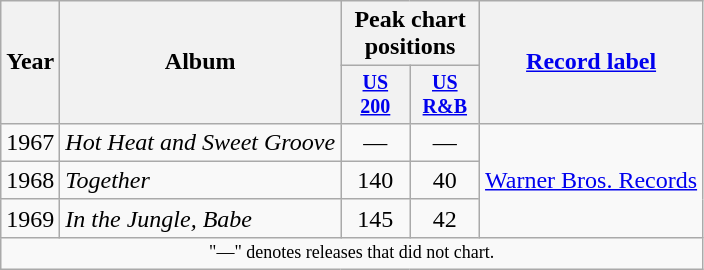<table class="wikitable" style=text-align:center;>
<tr>
<th rowspan="2">Year</th>
<th rowspan="2">Album</th>
<th colspan="2">Peak chart positions</th>
<th rowspan="2"><a href='#'>Record label</a></th>
</tr>
<tr style="font-size:smaller;">
<th width=40><a href='#'>US<br>200</a><br></th>
<th width=40><a href='#'>US<br>R&B</a><br></th>
</tr>
<tr>
<td>1967</td>
<td align=left><em>Hot Heat and Sweet Groove</em></td>
<td>—</td>
<td>—</td>
<td rowspan="3"><a href='#'>Warner Bros. Records</a></td>
</tr>
<tr>
<td>1968</td>
<td align=left><em>Together</em></td>
<td>140</td>
<td>40</td>
</tr>
<tr>
<td>1969</td>
<td align=left><em>In the Jungle, Babe</em></td>
<td>145</td>
<td>42</td>
</tr>
<tr>
<td colspan="6" style="text-align:center; font-size:9pt;">"—" denotes releases that did not chart.</td>
</tr>
</table>
